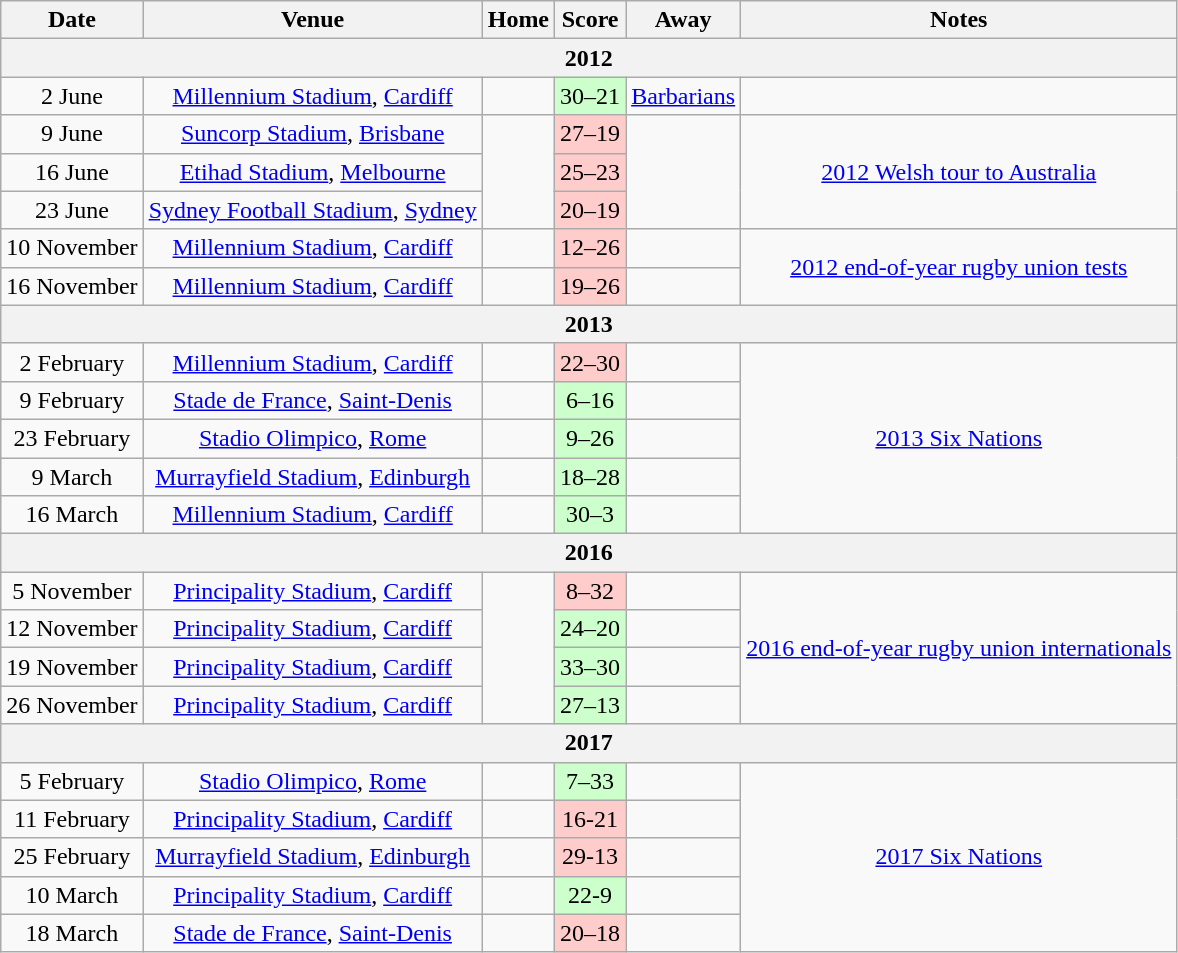<table class="wikitable" style="text-align:center;">
<tr>
<th>Date</th>
<th>Venue</th>
<th>Home</th>
<th>Score</th>
<th>Away</th>
<th>Notes</th>
</tr>
<tr>
<th colspan=6>2012</th>
</tr>
<tr>
<td>2 June</td>
<td><a href='#'>Millennium Stadium</a>, <a href='#'>Cardiff</a></td>
<td></td>
<td bgcolor=#CCFFCC>30–21</td>
<td><a href='#'>Barbarians</a></td>
<td></td>
</tr>
<tr>
<td>9 June</td>
<td><a href='#'>Suncorp Stadium</a>, <a href='#'>Brisbane</a></td>
<td rowspan=3></td>
<td bgcolor=#FFCCCC>27–19</td>
<td rowspan=3></td>
<td rowspan=3><a href='#'>2012 Welsh tour to Australia</a></td>
</tr>
<tr>
<td>16 June</td>
<td><a href='#'>Etihad Stadium</a>, <a href='#'>Melbourne</a></td>
<td bgcolor=#FFCCCC>25–23</td>
</tr>
<tr>
<td>23 June</td>
<td><a href='#'>Sydney Football Stadium</a>, <a href='#'>Sydney</a></td>
<td bgcolor=#FFCCCC>20–19</td>
</tr>
<tr>
<td>10 November</td>
<td><a href='#'>Millennium Stadium</a>, <a href='#'>Cardiff</a></td>
<td></td>
<td bgcolor=#FFCCCC>12–26</td>
<td></td>
<td rowspan=2><a href='#'>2012 end-of-year rugby union tests</a></td>
</tr>
<tr>
<td>16 November</td>
<td><a href='#'>Millennium Stadium</a>, <a href='#'>Cardiff</a></td>
<td></td>
<td bgcolor=#FFCCCC>19–26</td>
<td></td>
</tr>
<tr>
<th colspan=6>2013</th>
</tr>
<tr>
<td>2 February</td>
<td><a href='#'>Millennium Stadium</a>, <a href='#'>Cardiff</a></td>
<td></td>
<td bgcolor=#FFCCCC>22–30</td>
<td></td>
<td rowspan=5><a href='#'>2013 Six Nations</a></td>
</tr>
<tr>
<td>9 February</td>
<td><a href='#'>Stade de France</a>, <a href='#'>Saint-Denis</a></td>
<td></td>
<td bgcolor=#CCFFCC>6–16</td>
<td></td>
</tr>
<tr>
<td>23 February</td>
<td><a href='#'>Stadio Olimpico</a>, <a href='#'>Rome</a></td>
<td></td>
<td bgcolor=#CCFFCC>9–26</td>
<td></td>
</tr>
<tr>
<td>9 March</td>
<td><a href='#'>Murrayfield Stadium</a>, <a href='#'>Edinburgh</a></td>
<td></td>
<td bgcolor=#CCFFCC>18–28</td>
<td></td>
</tr>
<tr>
<td>16 March</td>
<td><a href='#'>Millennium Stadium</a>, <a href='#'>Cardiff</a></td>
<td></td>
<td bgcolor=#CCFFCC>30–3</td>
<td></td>
</tr>
<tr>
<th colspan=6>2016</th>
</tr>
<tr>
<td>5 November</td>
<td><a href='#'>Principality Stadium</a>, <a href='#'>Cardiff</a></td>
<td rowspan=4></td>
<td bgcolor=#FFCCCC>8–32</td>
<td></td>
<td rowspan=4><a href='#'>2016 end-of-year rugby union internationals</a></td>
</tr>
<tr>
<td>12 November</td>
<td><a href='#'>Principality Stadium</a>, <a href='#'>Cardiff</a></td>
<td bgcolor=#CCFFCC>24–20</td>
<td></td>
</tr>
<tr>
<td>19 November</td>
<td><a href='#'>Principality Stadium</a>, <a href='#'>Cardiff</a></td>
<td bgcolor=#CCFFCC>33–30</td>
<td></td>
</tr>
<tr>
<td>26 November</td>
<td><a href='#'>Principality Stadium</a>, <a href='#'>Cardiff</a></td>
<td bgcolor=#CCFFCC>27–13</td>
<td></td>
</tr>
<tr>
<th colspan=6>2017</th>
</tr>
<tr>
<td>5 February</td>
<td><a href='#'>Stadio Olimpico</a>, <a href='#'>Rome</a></td>
<td></td>
<td bgcolor=CCFFCC>7–33</td>
<td></td>
<td rowspan=5><a href='#'>2017 Six Nations</a></td>
</tr>
<tr>
<td>11 February</td>
<td><a href='#'>Principality Stadium</a>, <a href='#'>Cardiff</a></td>
<td></td>
<td bgcolor=#FFCCCC>16-21</td>
<td></td>
</tr>
<tr>
<td>25 February</td>
<td><a href='#'>Murrayfield Stadium</a>, <a href='#'>Edinburgh</a></td>
<td></td>
<td bgcolor=#FFCCCC>29-13</td>
<td></td>
</tr>
<tr>
<td>10 March</td>
<td><a href='#'>Principality Stadium</a>, <a href='#'>Cardiff</a></td>
<td></td>
<td bgcolor=#CCFFCC>22-9</td>
<td></td>
</tr>
<tr>
<td>18 March</td>
<td><a href='#'>Stade de France</a>, <a href='#'>Saint-Denis</a></td>
<td></td>
<td bgcolor=#FFCCCC>20–18</td>
<td></td>
</tr>
</table>
